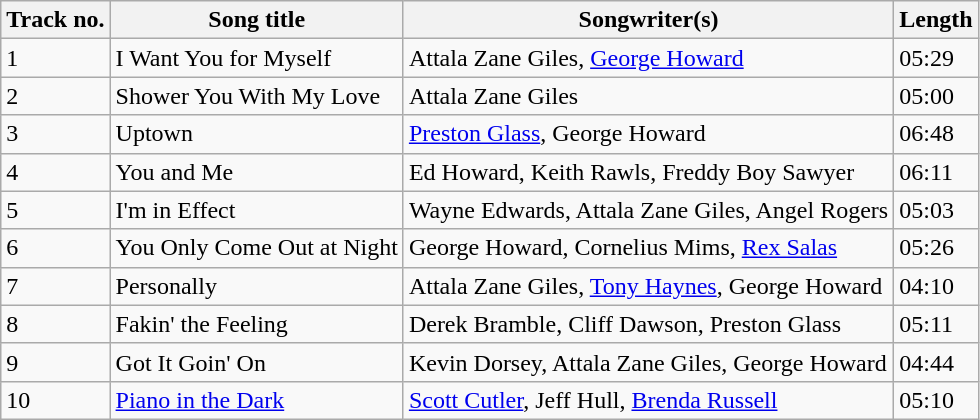<table class="wikitable">
<tr>
<th>Track no.</th>
<th>Song title</th>
<th>Songwriter(s)</th>
<th>Length</th>
</tr>
<tr>
<td>1</td>
<td>I Want You for Myself</td>
<td>Attala Zane Giles, <a href='#'>George Howard</a></td>
<td>05:29</td>
</tr>
<tr>
<td>2</td>
<td>Shower You With My Love</td>
<td>Attala Zane Giles</td>
<td>05:00</td>
</tr>
<tr>
<td>3</td>
<td>Uptown</td>
<td><a href='#'>Preston Glass</a>, George Howard</td>
<td>06:48</td>
</tr>
<tr>
<td>4</td>
<td>You and Me</td>
<td>Ed Howard, Keith Rawls, Freddy Boy Sawyer</td>
<td>06:11</td>
</tr>
<tr>
<td>5</td>
<td>I'm in Effect</td>
<td>Wayne Edwards, Attala Zane Giles, Angel Rogers</td>
<td>05:03</td>
</tr>
<tr>
<td>6</td>
<td>You Only Come Out at Night</td>
<td>George Howard, Cornelius Mims, <a href='#'>Rex Salas</a></td>
<td>05:26</td>
</tr>
<tr>
<td>7</td>
<td>Personally</td>
<td>Attala Zane Giles, <a href='#'>Tony Haynes</a>, George Howard</td>
<td>04:10</td>
</tr>
<tr>
<td>8</td>
<td>Fakin' the Feeling</td>
<td>Derek Bramble, Cliff Dawson, Preston Glass</td>
<td>05:11</td>
</tr>
<tr>
<td>9</td>
<td>Got It Goin' On</td>
<td>Kevin Dorsey, Attala Zane Giles, George Howard</td>
<td>04:44</td>
</tr>
<tr>
<td>10</td>
<td><a href='#'>Piano in the Dark</a></td>
<td><a href='#'>Scott Cutler</a>, Jeff Hull, <a href='#'>Brenda Russell</a></td>
<td>05:10</td>
</tr>
</table>
